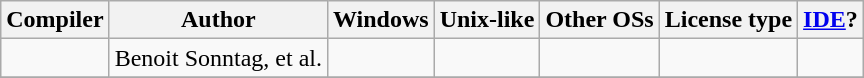<table class="wikitable sortable">
<tr>
<th>Compiler</th>
<th>Author</th>
<th>Windows</th>
<th>Unix-like</th>
<th>Other OSs</th>
<th>License type</th>
<th><a href='#'>IDE</a>?</th>
</tr>
<tr>
<td></td>
<td>Benoit Sonntag, et al.</td>
<td></td>
<td></td>
<td></td>
<td></td>
<td></td>
</tr>
<tr>
</tr>
</table>
